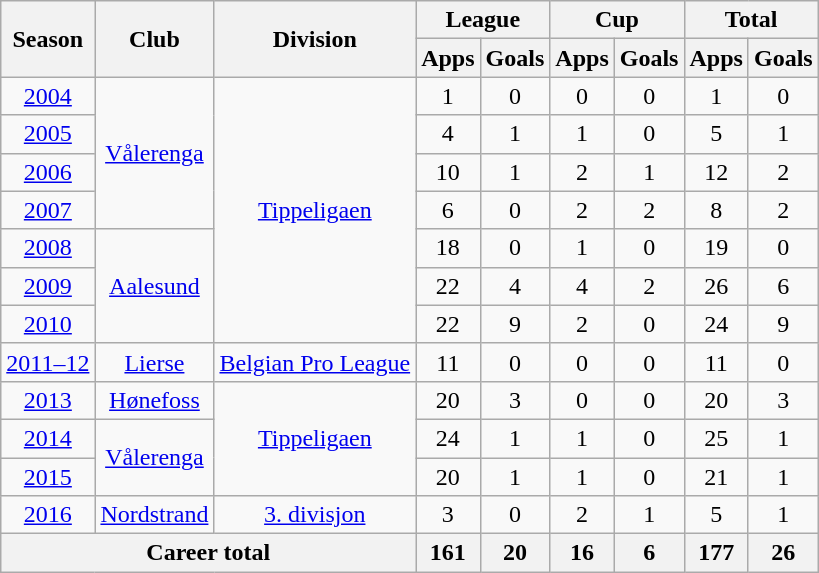<table class="wikitable" style="text-align: center">
<tr>
<th rowspan="2">Season</th>
<th rowspan="2">Club</th>
<th rowspan="2">Division</th>
<th colspan="2">League</th>
<th colspan="2">Cup</th>
<th colspan="2">Total</th>
</tr>
<tr>
<th>Apps</th>
<th>Goals</th>
<th>Apps</th>
<th>Goals</th>
<th>Apps</th>
<th>Goals</th>
</tr>
<tr>
<td><a href='#'>2004</a></td>
<td rowspan="4"><a href='#'>Vålerenga</a></td>
<td rowspan="7"><a href='#'>Tippeligaen</a></td>
<td>1</td>
<td>0</td>
<td>0</td>
<td>0</td>
<td>1</td>
<td>0</td>
</tr>
<tr>
<td><a href='#'>2005</a></td>
<td>4</td>
<td>1</td>
<td>1</td>
<td>0</td>
<td>5</td>
<td>1</td>
</tr>
<tr>
<td><a href='#'>2006</a></td>
<td>10</td>
<td>1</td>
<td>2</td>
<td>1</td>
<td>12</td>
<td>2</td>
</tr>
<tr>
<td><a href='#'>2007</a></td>
<td>6</td>
<td>0</td>
<td>2</td>
<td>2</td>
<td>8</td>
<td>2</td>
</tr>
<tr>
<td><a href='#'>2008</a></td>
<td rowspan="3"><a href='#'>Aalesund</a></td>
<td>18</td>
<td>0</td>
<td>1</td>
<td>0</td>
<td>19</td>
<td>0</td>
</tr>
<tr>
<td><a href='#'>2009</a></td>
<td>22</td>
<td>4</td>
<td>4</td>
<td>2</td>
<td>26</td>
<td>6</td>
</tr>
<tr>
<td><a href='#'>2010</a></td>
<td>22</td>
<td>9</td>
<td>2</td>
<td>0</td>
<td>24</td>
<td>9</td>
</tr>
<tr>
<td><a href='#'>2011–12</a></td>
<td rowspan="1"><a href='#'>Lierse</a></td>
<td rowspan="1"><a href='#'>Belgian Pro League</a></td>
<td>11</td>
<td>0</td>
<td>0</td>
<td>0</td>
<td>11</td>
<td>0</td>
</tr>
<tr>
<td><a href='#'>2013</a></td>
<td rowspan="1"><a href='#'>Hønefoss</a></td>
<td rowspan="3"><a href='#'>Tippeligaen</a></td>
<td>20</td>
<td>3</td>
<td>0</td>
<td>0</td>
<td>20</td>
<td>3</td>
</tr>
<tr>
<td><a href='#'>2014</a></td>
<td rowspan="2"><a href='#'>Vålerenga</a></td>
<td>24</td>
<td>1</td>
<td>1</td>
<td>0</td>
<td>25</td>
<td>1</td>
</tr>
<tr>
<td><a href='#'>2015</a></td>
<td>20</td>
<td>1</td>
<td>1</td>
<td>0</td>
<td>21</td>
<td>1</td>
</tr>
<tr>
<td><a href='#'>2016</a></td>
<td rowspan="1"><a href='#'>Nordstrand</a></td>
<td rowspan="1"><a href='#'>3. divisjon</a></td>
<td>3</td>
<td>0</td>
<td>2</td>
<td>1</td>
<td>5</td>
<td>1</td>
</tr>
<tr>
<th colspan="3">Career total</th>
<th>161</th>
<th>20</th>
<th>16</th>
<th>6</th>
<th>177</th>
<th>26</th>
</tr>
</table>
